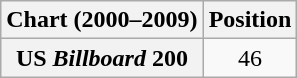<table class="wikitable plainrowheaders">
<tr>
<th>Chart (2000–2009)</th>
<th>Position</th>
</tr>
<tr>
<th scope="row">US <em>Billboard</em> 200</th>
<td style="text-align:center;">46</td>
</tr>
</table>
